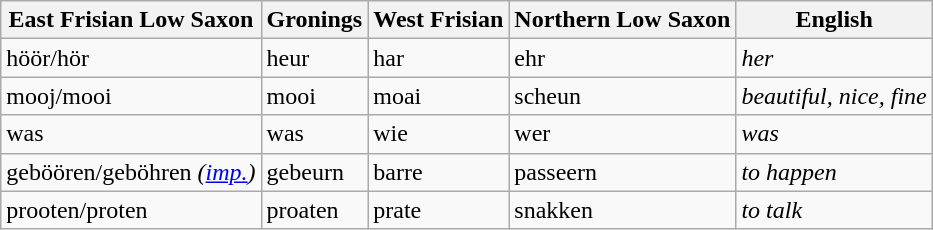<table class="wikitable">
<tr>
<th>East Frisian Low Saxon</th>
<th>Gronings</th>
<th>West Frisian</th>
<th>Northern Low Saxon</th>
<th>English</th>
</tr>
<tr>
<td>höör/hör </td>
<td>heur </td>
<td>har</td>
<td>ehr </td>
<td><em>her</em></td>
</tr>
<tr>
<td>mooj/mooi </td>
<td>mooi </td>
<td>moai</td>
<td>scheun </td>
<td><em>beautiful, nice, fine</em></td>
</tr>
<tr>
<td>was </td>
<td>was </td>
<td>wie</td>
<td>wer </td>
<td><em>was</em></td>
</tr>
<tr>
<td>geböören/geböhren <em>(<a href='#'>imp.</a>)</em> </td>
<td>gebeurn </td>
<td>barre</td>
<td>passeern </td>
<td><em>to happen</em></td>
</tr>
<tr>
<td>prooten/proten </td>
<td>proaten </td>
<td>prate</td>
<td>snakken </td>
<td><em>to talk</em></td>
</tr>
</table>
